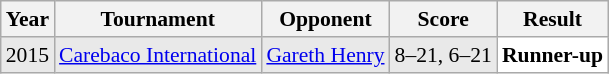<table class="sortable wikitable" style="font-size: 90%;">
<tr>
<th>Year</th>
<th>Tournament</th>
<th>Opponent</th>
<th>Score</th>
<th>Result</th>
</tr>
<tr style="background:#E9E9E9">
<td align="center">2015</td>
<td align="left"><a href='#'>Carebaco International</a></td>
<td align="left"> <a href='#'>Gareth Henry</a></td>
<td align="left">8–21, 6–21</td>
<td style="text-align:left; background:white"> <strong>Runner-up</strong></td>
</tr>
</table>
